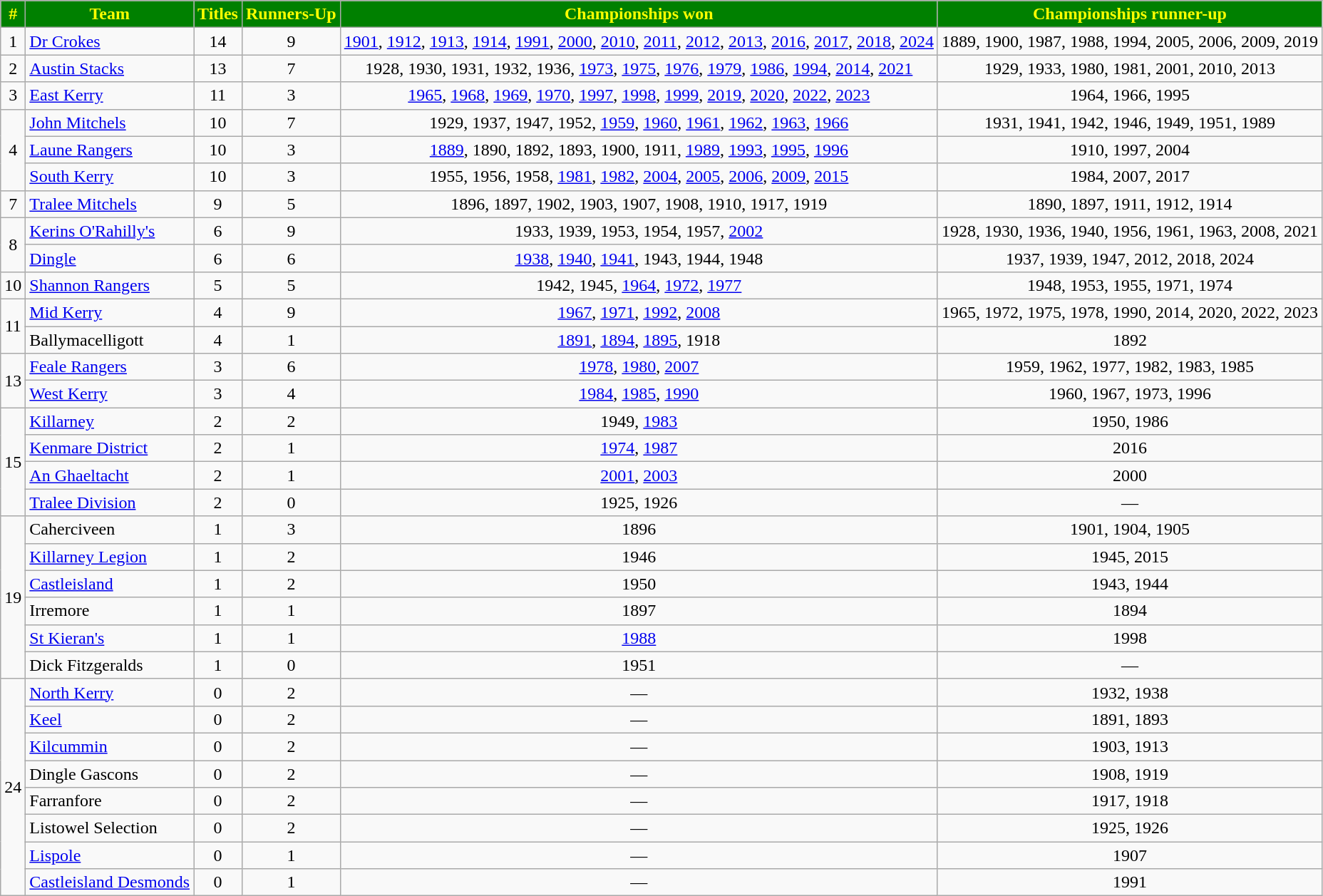<table class="wikitable sortable" style="text-align:center;">
<tr>
<th style="background:green;color:yellow">#</th>
<th style="background:green;color:yellow">Team</th>
<th style="background:green;color:yellow">Titles</th>
<th style="background:green;color:yellow">Runners-Up</th>
<th style="background:green;color:yellow">Championships won</th>
<th style="background:green;color:yellow">Championships runner-up</th>
</tr>
<tr>
<td rowspan="1">1</td>
<td style="text-align:left;"> <a href='#'>Dr Crokes</a></td>
<td>14</td>
<td>9</td>
<td><a href='#'>1901</a>, <a href='#'>1912</a>, <a href='#'>1913</a>, <a href='#'>1914</a>, <a href='#'>1991</a>, <a href='#'>2000</a>, <a href='#'>2010</a>, <a href='#'>2011</a>, <a href='#'>2012</a>, <a href='#'>2013</a>, <a href='#'>2016</a>, <a href='#'>2017</a>, <a href='#'>2018</a>, <a href='#'>2024</a></td>
<td>1889, 1900, 1987, 1988, 1994, 2005, 2006, 2009, 2019</td>
</tr>
<tr>
<td rowspan="1">2</td>
<td style="text-align:left;"> <a href='#'>Austin Stacks</a></td>
<td>13</td>
<td>7</td>
<td>1928, 1930, 1931, 1932, 1936, <a href='#'>1973</a>, <a href='#'>1975</a>, <a href='#'>1976</a>, <a href='#'>1979</a>, <a href='#'>1986</a>, <a href='#'>1994</a>, <a href='#'>2014</a>, <a href='#'>2021</a></td>
<td>1929, 1933, 1980, 1981, 2001, 2010, 2013</td>
</tr>
<tr>
<td>3</td>
<td style="text-align:left;"> <a href='#'>East Kerry</a></td>
<td>11</td>
<td>3</td>
<td><a href='#'>1965</a>, <a href='#'>1968</a>, <a href='#'>1969</a>, <a href='#'>1970</a>, <a href='#'>1997</a>, <a href='#'>1998</a>, <a href='#'>1999</a>, <a href='#'>2019</a>, <a href='#'>2020</a>, <a href='#'>2022</a>, <a href='#'>2023</a></td>
<td>1964, 1966, 1995</td>
</tr>
<tr>
<td rowspan="3">4</td>
<td style="text-align:left;"> <a href='#'>John Mitchels</a></td>
<td>10</td>
<td>7</td>
<td>1929, 1937, 1947, 1952, <a href='#'>1959</a>, <a href='#'>1960</a>, <a href='#'>1961</a>, <a href='#'>1962</a>, <a href='#'>1963</a>, <a href='#'>1966</a></td>
<td>1931, 1941, 1942, 1946, 1949, 1951, 1989</td>
</tr>
<tr>
<td style="text-align:left;"> <a href='#'>Laune Rangers</a></td>
<td>10</td>
<td>3</td>
<td><a href='#'>1889</a>, 1890, 1892, 1893, 1900, 1911, <a href='#'>1989</a>, <a href='#'>1993</a>, <a href='#'>1995</a>, <a href='#'>1996</a></td>
<td>1910, 1997, 2004</td>
</tr>
<tr>
<td style="text-align:left;"> <a href='#'>South Kerry</a></td>
<td>10</td>
<td>3</td>
<td>1955, 1956, 1958, <a href='#'>1981</a>, <a href='#'>1982</a>, <a href='#'>2004</a>, <a href='#'>2005</a>, <a href='#'>2006</a>, <a href='#'>2009</a>, <a href='#'>2015</a></td>
<td>1984, 2007, 2017</td>
</tr>
<tr>
<td>7</td>
<td style="text-align:left;"> <a href='#'>Tralee Mitchels</a></td>
<td>9</td>
<td>5</td>
<td>1896, 1897, 1902, 1903, 1907, 1908, 1910, 1917, 1919</td>
<td>1890, 1897, 1911, 1912, 1914</td>
</tr>
<tr>
<td rowspan="2">8</td>
<td style="text-align:left;"> <a href='#'>Kerins O'Rahilly's</a></td>
<td>6</td>
<td>9</td>
<td>1933, 1939, 1953, 1954, 1957, <a href='#'>2002</a></td>
<td>1928, 1930, 1936, 1940, 1956, 1961, 1963, 2008, 2021</td>
</tr>
<tr>
<td style="text-align:left;"> <a href='#'>Dingle</a></td>
<td>6</td>
<td>6</td>
<td><a href='#'>1938</a>, <a href='#'>1940</a>, <a href='#'>1941</a>, 1943, 1944, 1948</td>
<td>1937, 1939, 1947, 2012, 2018, 2024</td>
</tr>
<tr>
<td>10</td>
<td style="text-align:left;"> <a href='#'>Shannon Rangers</a></td>
<td>5</td>
<td>5</td>
<td>1942, 1945, <a href='#'>1964</a>, <a href='#'>1972</a>, <a href='#'>1977</a></td>
<td>1948, 1953, 1955, 1971, 1974</td>
</tr>
<tr>
<td rowspan=2>11</td>
<td style="text-align:left;"> <a href='#'>Mid Kerry</a></td>
<td>4</td>
<td>9</td>
<td><a href='#'>1967</a>, <a href='#'>1971</a>, <a href='#'>1992</a>, <a href='#'>2008</a></td>
<td>1965, 1972, 1975, 1978, 1990, 2014, 2020, 2022, 2023</td>
</tr>
<tr>
<td style="text-align:left;"> Ballymacelligott</td>
<td>4</td>
<td>1</td>
<td><a href='#'>1891</a>, <a href='#'>1894</a>, <a href='#'>1895</a>, 1918</td>
<td>1892</td>
</tr>
<tr>
<td rowspan="2">13</td>
<td style="text-align:left;"> <a href='#'>Feale Rangers</a></td>
<td>3</td>
<td>6</td>
<td><a href='#'>1978</a>, <a href='#'>1980</a>, <a href='#'>2007</a></td>
<td>1959, 1962, 1977, 1982, 1983, 1985</td>
</tr>
<tr>
<td style="text-align:left;"> <a href='#'>West Kerry</a></td>
<td>3</td>
<td>4</td>
<td><a href='#'>1984</a>, <a href='#'>1985</a>, <a href='#'>1990</a></td>
<td>1960, 1967, 1973, 1996</td>
</tr>
<tr>
<td rowspan="4">15</td>
<td style="text-align:left;"><a href='#'>Killarney</a></td>
<td>2</td>
<td>2</td>
<td>1949, <a href='#'>1983</a></td>
<td>1950, 1986</td>
</tr>
<tr>
<td style="text-align:left;"> <a href='#'>Kenmare District</a></td>
<td>2</td>
<td>1</td>
<td><a href='#'>1974</a>, <a href='#'>1987</a></td>
<td>2016</td>
</tr>
<tr>
<td style="text-align:left;"> <a href='#'>An Ghaeltacht</a></td>
<td>2</td>
<td>1</td>
<td><a href='#'>2001</a>, <a href='#'>2003</a></td>
<td>2000</td>
</tr>
<tr>
<td style="text-align:left;"><a href='#'>Tralee Division</a></td>
<td>2</td>
<td>0</td>
<td>1925, 1926</td>
<td>—</td>
</tr>
<tr>
<td rowspan="6">19</td>
<td style="text-align:left;">Caherciveen</td>
<td>1</td>
<td>3</td>
<td>1896</td>
<td>1901, 1904, 1905</td>
</tr>
<tr>
<td style="text-align:left;"> <a href='#'>Killarney Legion</a></td>
<td>1</td>
<td>2</td>
<td>1946</td>
<td>1945, 2015</td>
</tr>
<tr>
<td style="text-align:left;"> <a href='#'>Castleisland</a></td>
<td>1</td>
<td>2</td>
<td>1950</td>
<td>1943, 1944</td>
</tr>
<tr>
<td style="text-align:left;">Irremore</td>
<td>1</td>
<td>1</td>
<td>1897</td>
<td>1894</td>
</tr>
<tr>
<td style="text-align:left;"> <a href='#'>St Kieran's</a></td>
<td>1</td>
<td>1</td>
<td><a href='#'>1988</a></td>
<td>1998</td>
</tr>
<tr>
<td style="text-align:left;">Dick Fitzgeralds</td>
<td>1</td>
<td>0</td>
<td>1951</td>
<td>—</td>
</tr>
<tr>
<td rowspan="8">24</td>
<td style="text-align:left;"><a href='#'>North Kerry</a></td>
<td>0</td>
<td>2</td>
<td>—</td>
<td>1932, 1938</td>
</tr>
<tr>
<td style="text-align:left;"><a href='#'>Keel</a></td>
<td>0</td>
<td>2</td>
<td>—</td>
<td>1891, 1893</td>
</tr>
<tr>
<td style="text-align:left;"><a href='#'>Kilcummin</a></td>
<td>0</td>
<td>2</td>
<td>—</td>
<td>1903, 1913</td>
</tr>
<tr>
<td style="text-align:left;">Dingle Gascons</td>
<td>0</td>
<td>2</td>
<td>—</td>
<td>1908, 1919</td>
</tr>
<tr>
<td style="text-align:left;">Farranfore</td>
<td>0</td>
<td>2</td>
<td>—</td>
<td>1917, 1918</td>
</tr>
<tr>
<td style="text-align:left;">Listowel Selection</td>
<td>0</td>
<td>2</td>
<td>—</td>
<td>1925, 1926</td>
</tr>
<tr>
<td style="text-align:left;"><a href='#'>Lispole</a></td>
<td>0</td>
<td>1</td>
<td>—</td>
<td>1907</td>
</tr>
<tr>
<td style="text-align:left;"><a href='#'>Castleisland Desmonds</a></td>
<td>0</td>
<td>1</td>
<td>—</td>
<td>1991</td>
</tr>
</table>
